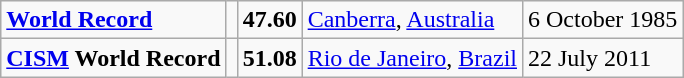<table class="wikitable">
<tr>
<td><strong><a href='#'>World Record</a></strong></td>
<td></td>
<td><strong>47.60</strong></td>
<td><a href='#'>Canberra</a>, <a href='#'>Australia</a></td>
<td>6 October 1985</td>
</tr>
<tr>
<td><strong><a href='#'>CISM</a> World Record</strong></td>
<td></td>
<td><strong>51.08</strong></td>
<td><a href='#'>Rio de Janeiro</a>, <a href='#'>Brazil</a></td>
<td>22 July 2011</td>
</tr>
</table>
